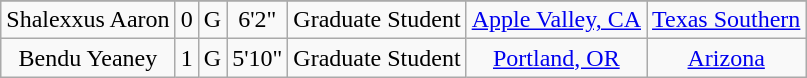<table class="wikitable sortable" style="text-align: center">
<tr align=center>
</tr>
<tr>
<td>Shalexxus Aaron</td>
<td>0</td>
<td>G</td>
<td>6'2"</td>
<td>Graduate Student</td>
<td><a href='#'>Apple Valley, CA</a></td>
<td><a href='#'>Texas Southern</a></td>
</tr>
<tr>
<td>Bendu Yeaney</td>
<td>1</td>
<td>G</td>
<td>5'10"</td>
<td>Graduate Student</td>
<td><a href='#'>Portland, OR</a></td>
<td><a href='#'>Arizona</a></td>
</tr>
</table>
